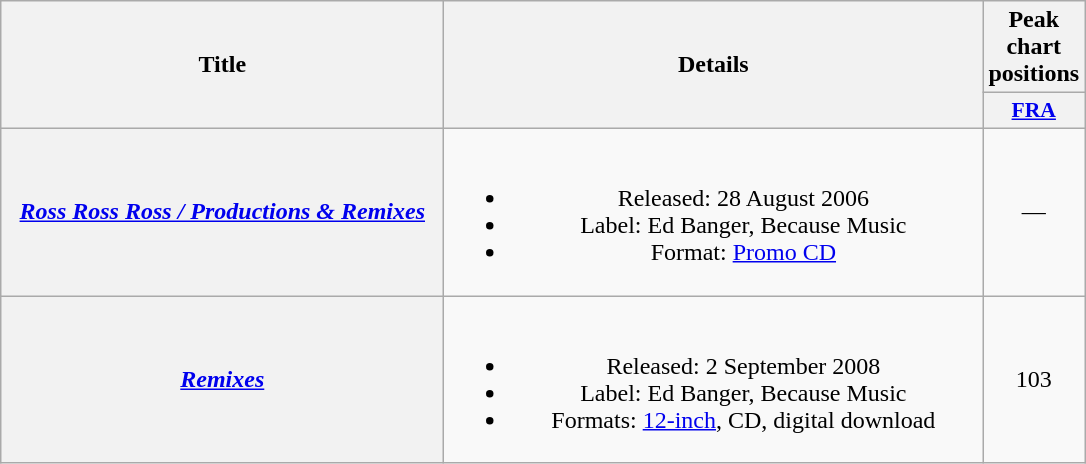<table class="wikitable plainrowheaders" style="text-align:center;">
<tr>
<th scope="col" rowspan="2" style="width:18em;">Title</th>
<th scope="col" rowspan="2" style="width:22em;">Details</th>
<th scope="col" colspan="1">Peak chart positions</th>
</tr>
<tr>
<th scope="col" style="width:3em;font-size:90%;"><a href='#'>FRA</a><br></th>
</tr>
<tr>
<th scope="row"><em><a href='#'>Ross Ross Ross / Productions & Remixes</a></em></th>
<td><br><ul><li>Released: 28 August 2006</li><li>Label: Ed Banger, Because Music</li><li>Format: <a href='#'>Promo CD</a></li></ul></td>
<td style="text-align:center;">—</td>
</tr>
<tr>
<th scope="row"><em><a href='#'>Remixes</a></em></th>
<td><br><ul><li>Released: 2 September 2008</li><li>Label: Ed Banger, Because Music</li><li>Formats: <a href='#'>12-inch</a>, CD, digital download</li></ul></td>
<td style="text-align:center;">103</td>
</tr>
</table>
